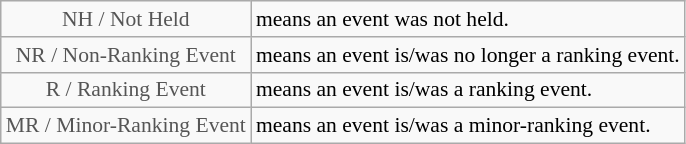<table class="wikitable" style="font-size:90%">
<tr>
<td style="text-align:center; color:#555555;" colspan="4">NH / Not Held</td>
<td>means an event was not held.</td>
</tr>
<tr>
<td style="text-align:center; color:#555555;" colspan="4">NR / Non-Ranking Event</td>
<td>means an event is/was no longer a ranking event.</td>
</tr>
<tr>
<td style="text-align:center; color:#555555;" colspan="4">R / Ranking Event</td>
<td>means an event is/was a ranking event.</td>
</tr>
<tr>
<td style="text-align:center; color:#555555;" colspan="4">MR / Minor-Ranking Event</td>
<td>means an event is/was a minor-ranking event.</td>
</tr>
</table>
